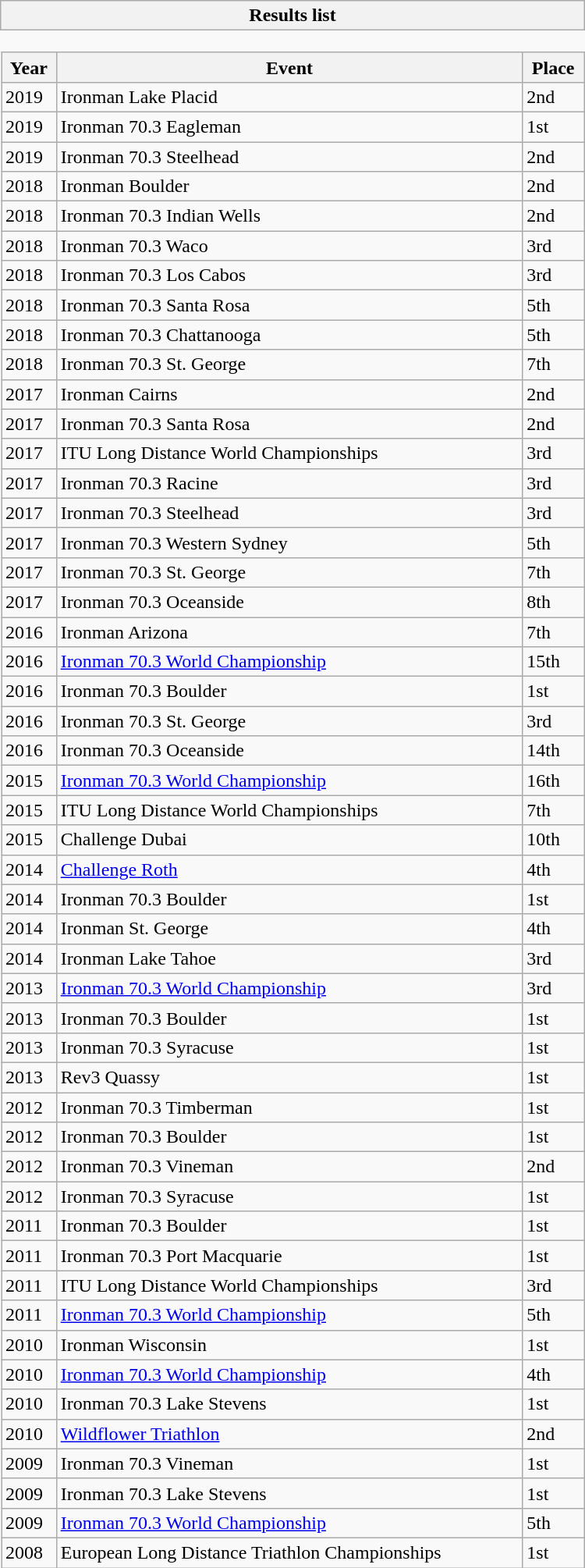<table class="wikitable collapsible collapsed" style="border:none; width:500px;">
<tr>
<th>Results list</th>
</tr>
<tr>
<td style="padding:0; border:none;"><br><table class="wikitable sortable" style="margin:0; width:100%;">
<tr>
<th>Year</th>
<th>Event</th>
<th>Place</th>
</tr>
<tr>
<td>2019</td>
<td>Ironman Lake Placid</td>
<td>2nd</td>
</tr>
<tr>
<td>2019</td>
<td>Ironman 70.3 Eagleman</td>
<td>1st</td>
</tr>
<tr>
<td>2019</td>
<td>Ironman 70.3 Steelhead</td>
<td>2nd</td>
</tr>
<tr>
<td>2018</td>
<td>Ironman Boulder</td>
<td>2nd</td>
</tr>
<tr>
<td>2018</td>
<td>Ironman 70.3 Indian Wells</td>
<td>2nd</td>
</tr>
<tr>
<td>2018</td>
<td>Ironman 70.3 Waco</td>
<td>3rd</td>
</tr>
<tr>
<td>2018</td>
<td>Ironman 70.3 Los Cabos</td>
<td>3rd</td>
</tr>
<tr>
<td>2018</td>
<td>Ironman 70.3 Santa Rosa</td>
<td>5th</td>
</tr>
<tr>
<td>2018</td>
<td>Ironman 70.3 Chattanooga</td>
<td>5th</td>
</tr>
<tr>
<td>2018</td>
<td>Ironman 70.3 St. George</td>
<td>7th</td>
</tr>
<tr>
<td>2017</td>
<td>Ironman Cairns</td>
<td>2nd</td>
</tr>
<tr>
<td>2017</td>
<td>Ironman 70.3 Santa Rosa</td>
<td>2nd</td>
</tr>
<tr>
<td>2017</td>
<td>ITU Long Distance World Championships</td>
<td>3rd</td>
</tr>
<tr>
<td>2017</td>
<td>Ironman 70.3 Racine</td>
<td>3rd</td>
</tr>
<tr>
<td>2017</td>
<td>Ironman 70.3 Steelhead</td>
<td>3rd</td>
</tr>
<tr>
<td>2017</td>
<td>Ironman 70.3 Western Sydney</td>
<td>5th</td>
</tr>
<tr>
<td>2017</td>
<td>Ironman 70.3 St. George</td>
<td>7th</td>
</tr>
<tr>
<td>2017</td>
<td>Ironman 70.3 Oceanside</td>
<td>8th</td>
</tr>
<tr>
<td>2016</td>
<td>Ironman Arizona</td>
<td>7th</td>
</tr>
<tr>
<td>2016</td>
<td><a href='#'>Ironman 70.3 World Championship</a></td>
<td>15th</td>
</tr>
<tr>
<td>2016</td>
<td>Ironman 70.3 Boulder</td>
<td>1st</td>
</tr>
<tr>
<td>2016</td>
<td>Ironman 70.3 St. George</td>
<td>3rd</td>
</tr>
<tr>
<td>2016</td>
<td>Ironman 70.3 Oceanside</td>
<td>14th</td>
</tr>
<tr>
<td>2015</td>
<td><a href='#'>Ironman 70.3 World Championship</a></td>
<td>16th</td>
</tr>
<tr>
<td>2015</td>
<td>ITU Long Distance World Championships</td>
<td>7th</td>
</tr>
<tr>
<td>2015</td>
<td>Challenge Dubai</td>
<td>10th</td>
</tr>
<tr>
<td>2014</td>
<td><a href='#'>Challenge Roth</a></td>
<td>4th</td>
</tr>
<tr>
<td>2014</td>
<td>Ironman 70.3 Boulder</td>
<td>1st</td>
</tr>
<tr>
<td>2014</td>
<td>Ironman St. George</td>
<td>4th</td>
</tr>
<tr>
<td>2014</td>
<td>Ironman Lake Tahoe</td>
<td>3rd</td>
</tr>
<tr>
<td>2013</td>
<td><a href='#'>Ironman 70.3 World Championship</a></td>
<td>3rd</td>
</tr>
<tr>
<td>2013</td>
<td>Ironman 70.3 Boulder</td>
<td>1st</td>
</tr>
<tr>
<td>2013</td>
<td>Ironman 70.3 Syracuse</td>
<td>1st</td>
</tr>
<tr>
<td>2013</td>
<td>Rev3 Quassy</td>
<td>1st</td>
</tr>
<tr>
<td>2012</td>
<td>Ironman 70.3 Timberman</td>
<td>1st</td>
</tr>
<tr>
<td>2012</td>
<td>Ironman 70.3 Boulder</td>
<td>1st</td>
</tr>
<tr>
<td>2012</td>
<td>Ironman 70.3 Vineman</td>
<td>2nd</td>
</tr>
<tr>
<td>2012</td>
<td>Ironman 70.3 Syracuse</td>
<td>1st</td>
</tr>
<tr>
<td>2011</td>
<td>Ironman 70.3 Boulder</td>
<td>1st</td>
</tr>
<tr>
<td>2011</td>
<td>Ironman 70.3 Port Macquarie</td>
<td>1st</td>
</tr>
<tr>
<td>2011</td>
<td>ITU Long Distance World Championships</td>
<td>3rd</td>
</tr>
<tr>
<td>2011</td>
<td><a href='#'>Ironman 70.3 World Championship</a></td>
<td>5th</td>
</tr>
<tr>
<td>2010</td>
<td>Ironman Wisconsin</td>
<td>1st</td>
</tr>
<tr>
<td>2010</td>
<td><a href='#'>Ironman 70.3 World Championship</a></td>
<td>4th</td>
</tr>
<tr>
<td>2010</td>
<td>Ironman 70.3 Lake Stevens</td>
<td>1st</td>
</tr>
<tr>
<td>2010</td>
<td><a href='#'>Wildflower Triathlon</a></td>
<td>2nd</td>
</tr>
<tr>
<td>2009</td>
<td>Ironman 70.3 Vineman</td>
<td>1st</td>
</tr>
<tr>
<td>2009</td>
<td>Ironman 70.3 Lake Stevens</td>
<td>1st</td>
</tr>
<tr>
<td>2009</td>
<td><a href='#'>Ironman 70.3 World Championship</a></td>
<td>5th</td>
</tr>
<tr>
<td>2008</td>
<td>European Long Distance Triathlon Championships</td>
<td>1st</td>
</tr>
</table>
</td>
</tr>
</table>
